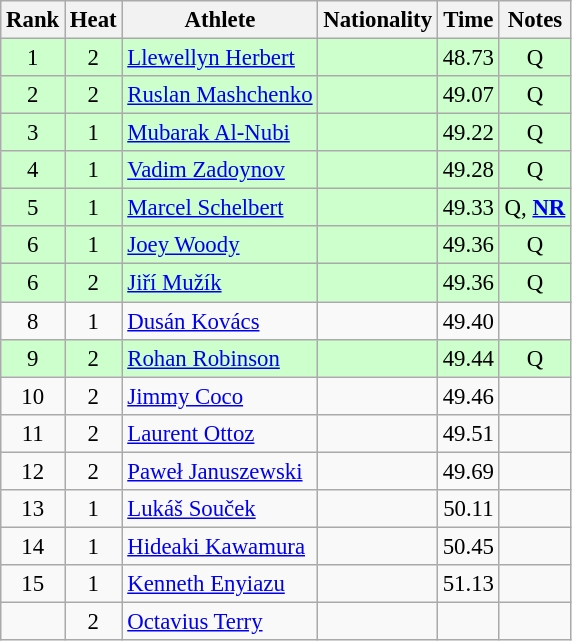<table class="wikitable sortable" style="text-align:center;font-size:95%">
<tr>
<th>Rank</th>
<th>Heat</th>
<th>Athlete</th>
<th>Nationality</th>
<th>Time</th>
<th>Notes</th>
</tr>
<tr bgcolor=ccffcc>
<td>1</td>
<td>2</td>
<td align="left"><a href='#'>Llewellyn Herbert</a></td>
<td align=left></td>
<td>48.73</td>
<td>Q</td>
</tr>
<tr bgcolor=ccffcc>
<td>2</td>
<td>2</td>
<td align="left"><a href='#'>Ruslan Mashchenko</a></td>
<td align=left></td>
<td>49.07</td>
<td>Q</td>
</tr>
<tr bgcolor=ccffcc>
<td>3</td>
<td>1</td>
<td align="left"><a href='#'>Mubarak Al-Nubi</a></td>
<td align=left></td>
<td>49.22</td>
<td>Q</td>
</tr>
<tr bgcolor=ccffcc>
<td>4</td>
<td>1</td>
<td align="left"><a href='#'>Vadim Zadoynov</a></td>
<td align=left></td>
<td>49.28</td>
<td>Q</td>
</tr>
<tr bgcolor=ccffcc>
<td>5</td>
<td>1</td>
<td align="left"><a href='#'>Marcel Schelbert</a></td>
<td align=left></td>
<td>49.33</td>
<td>Q, <strong><a href='#'>NR</a></strong></td>
</tr>
<tr bgcolor=ccffcc>
<td>6</td>
<td>1</td>
<td align="left"><a href='#'>Joey Woody</a></td>
<td align=left></td>
<td>49.36</td>
<td>Q</td>
</tr>
<tr bgcolor=ccffcc>
<td>6</td>
<td>2</td>
<td align="left"><a href='#'>Jiří Mužík</a></td>
<td align=left></td>
<td>49.36</td>
<td>Q</td>
</tr>
<tr>
<td>8</td>
<td>1</td>
<td align="left"><a href='#'>Dusán Kovács</a></td>
<td align=left></td>
<td>49.40</td>
<td></td>
</tr>
<tr bgcolor=ccffcc>
<td>9</td>
<td>2</td>
<td align="left"><a href='#'>Rohan Robinson</a></td>
<td align=left></td>
<td>49.44</td>
<td>Q</td>
</tr>
<tr>
<td>10</td>
<td>2</td>
<td align="left"><a href='#'>Jimmy Coco</a></td>
<td align=left></td>
<td>49.46</td>
<td></td>
</tr>
<tr>
<td>11</td>
<td>2</td>
<td align="left"><a href='#'>Laurent Ottoz</a></td>
<td align=left></td>
<td>49.51</td>
<td></td>
</tr>
<tr>
<td>12</td>
<td>2</td>
<td align="left"><a href='#'>Paweł Januszewski</a></td>
<td align=left></td>
<td>49.69</td>
<td></td>
</tr>
<tr>
<td>13</td>
<td>1</td>
<td align="left"><a href='#'>Lukáš Souček</a></td>
<td align=left></td>
<td>50.11</td>
<td></td>
</tr>
<tr>
<td>14</td>
<td>1</td>
<td align="left"><a href='#'>Hideaki Kawamura</a></td>
<td align=left></td>
<td>50.45</td>
<td></td>
</tr>
<tr>
<td>15</td>
<td>1</td>
<td align="left"><a href='#'>Kenneth Enyiazu</a></td>
<td align=left></td>
<td>51.13</td>
<td></td>
</tr>
<tr>
<td></td>
<td>2</td>
<td align="left"><a href='#'>Octavius Terry</a></td>
<td align=left></td>
<td></td>
<td></td>
</tr>
</table>
